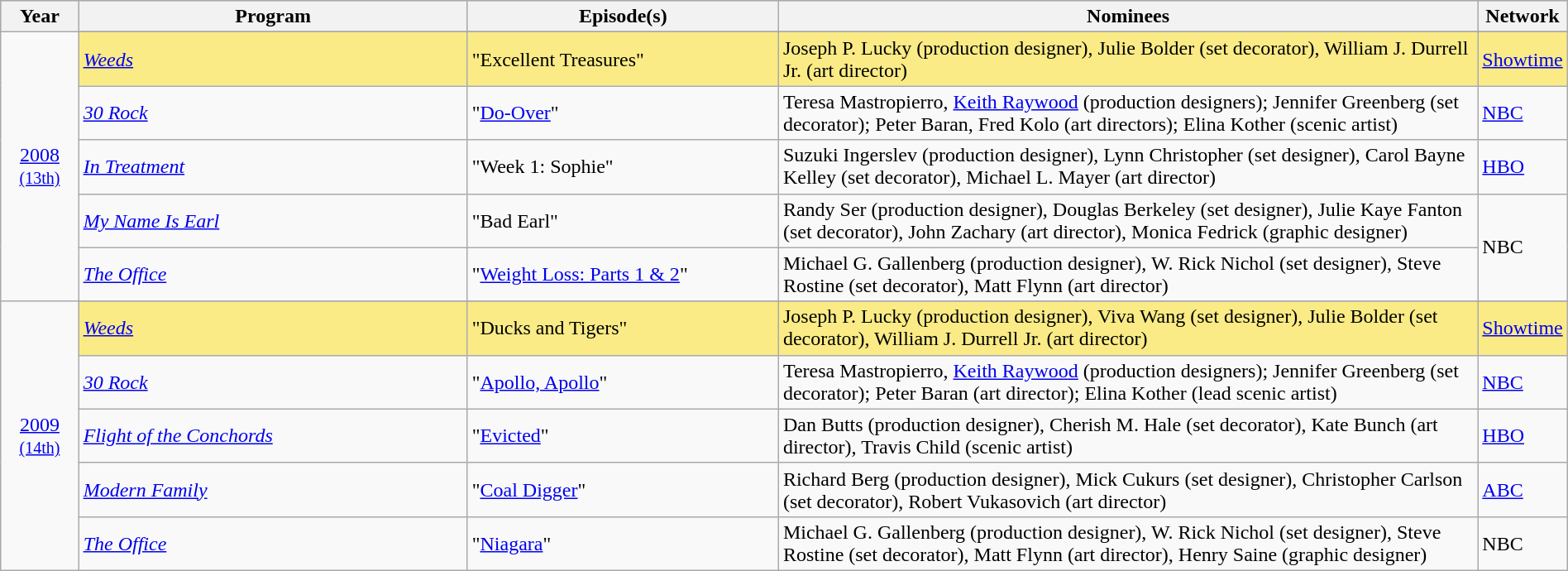<table class="wikitable" style="width:100%">
<tr bgcolor="#bebebe">
<th width="5%">Year</th>
<th width="25%">Program</th>
<th width="20%">Episode(s)</th>
<th width="45%">Nominees</th>
<th width="5%">Network</th>
</tr>
<tr>
<td rowspan=6 style="text-align:center"><a href='#'>2008</a><br><small><a href='#'>(13th)</a></small><br></td>
</tr>
<tr style="background:#FAEB86">
<td><em><a href='#'>Weeds</a></em></td>
<td>"Excellent Treasures"</td>
<td>Joseph P. Lucky (production designer), Julie Bolder (set decorator), William J. Durrell Jr. (art director)</td>
<td><a href='#'>Showtime</a></td>
</tr>
<tr>
<td><em><a href='#'>30 Rock</a></em></td>
<td>"<a href='#'>Do-Over</a>"</td>
<td>Teresa Mastropierro, <a href='#'>Keith Raywood</a> (production designers); Jennifer Greenberg (set decorator); Peter Baran, Fred Kolo (art directors); Elina Kother (scenic artist)</td>
<td><a href='#'>NBC</a></td>
</tr>
<tr>
<td><em><a href='#'>In Treatment</a></em></td>
<td>"Week 1: Sophie"</td>
<td>Suzuki Ingerslev (production designer), Lynn Christopher (set designer), Carol Bayne Kelley (set decorator), Michael L. Mayer (art director)</td>
<td><a href='#'>HBO</a></td>
</tr>
<tr>
<td><em><a href='#'>My Name Is Earl</a></em></td>
<td>"Bad Earl"</td>
<td>Randy Ser (production designer), Douglas Berkeley (set designer), Julie Kaye Fanton (set decorator), John Zachary (art director), Monica Fedrick (graphic designer)</td>
<td rowspan="2">NBC</td>
</tr>
<tr>
<td><em><a href='#'>The Office</a></em></td>
<td>"<a href='#'>Weight Loss: Parts 1 & 2</a>"</td>
<td>Michael G. Gallenberg (production designer), W. Rick Nichol (set designer), Steve Rostine (set decorator), Matt Flynn (art director)</td>
</tr>
<tr>
<td rowspan=6 style="text-align:center"><a href='#'>2009</a><br><small><a href='#'>(14th)</a></small><br></td>
</tr>
<tr style="background:#FAEB86">
<td><em><a href='#'>Weeds</a></em></td>
<td>"Ducks and Tigers"</td>
<td>Joseph P. Lucky (production designer), Viva Wang (set designer), Julie Bolder (set decorator), William J. Durrell Jr. (art director)</td>
<td><a href='#'>Showtime</a></td>
</tr>
<tr>
<td><em><a href='#'>30 Rock</a></em></td>
<td>"<a href='#'>Apollo, Apollo</a>"</td>
<td>Teresa Mastropierro, <a href='#'>Keith Raywood</a> (production designers); Jennifer Greenberg (set decorator); Peter Baran (art director); Elina Kother (lead scenic artist)</td>
<td><a href='#'>NBC</a></td>
</tr>
<tr>
<td><em><a href='#'>Flight of the Conchords</a></em></td>
<td>"<a href='#'>Evicted</a>"</td>
<td>Dan Butts (production designer), Cherish M. Hale (set decorator), Kate Bunch (art director), Travis Child (scenic artist)</td>
<td><a href='#'>HBO</a></td>
</tr>
<tr>
<td><em><a href='#'>Modern Family</a></em></td>
<td>"<a href='#'>Coal Digger</a>"</td>
<td>Richard Berg (production designer), Mick Cukurs (set designer), Christopher Carlson (set decorator), Robert Vukasovich (art director)</td>
<td><a href='#'>ABC</a></td>
</tr>
<tr>
<td><em><a href='#'>The Office</a></em></td>
<td>"<a href='#'>Niagara</a>"</td>
<td>Michael G. Gallenberg (production designer), W. Rick Nichol (set designer), Steve Rostine (set decorator), Matt Flynn (art director), Henry Saine (graphic designer)</td>
<td>NBC</td>
</tr>
</table>
